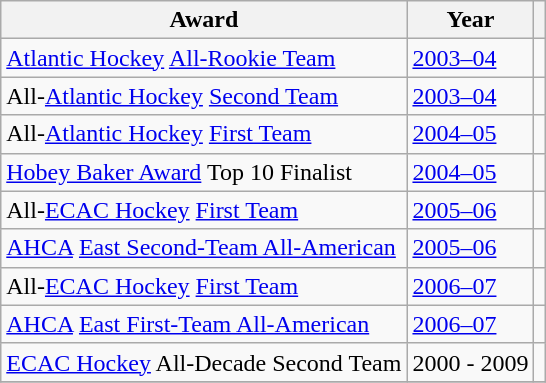<table class="wikitable">
<tr>
<th>Award</th>
<th>Year</th>
<th></th>
</tr>
<tr>
<td><a href='#'>Atlantic Hockey</a> <a href='#'>All-Rookie Team</a></td>
<td><a href='#'>2003–04</a></td>
<td></td>
</tr>
<tr>
<td>All-<a href='#'>Atlantic Hockey</a> <a href='#'>Second Team</a></td>
<td><a href='#'>2003–04</a></td>
<td></td>
</tr>
<tr>
<td>All-<a href='#'>Atlantic Hockey</a> <a href='#'>First Team</a></td>
<td><a href='#'>2004–05</a></td>
<td></td>
</tr>
<tr>
<td><a href='#'>Hobey Baker Award</a> Top 10 Finalist</td>
<td><a href='#'>2004–05</a></td>
<td></td>
</tr>
<tr>
<td>All-<a href='#'>ECAC Hockey</a> <a href='#'>First Team</a></td>
<td><a href='#'>2005–06</a></td>
<td></td>
</tr>
<tr>
<td><a href='#'>AHCA</a> <a href='#'>East Second-Team All-American</a></td>
<td><a href='#'>2005–06</a></td>
<td></td>
</tr>
<tr>
<td>All-<a href='#'>ECAC Hockey</a> <a href='#'>First Team</a></td>
<td><a href='#'>2006–07</a></td>
<td></td>
</tr>
<tr>
<td><a href='#'>AHCA</a> <a href='#'>East First-Team All-American</a></td>
<td><a href='#'>2006–07</a></td>
<td></td>
</tr>
<tr>
<td><a href='#'>ECAC Hockey</a> All-Decade Second Team</td>
<td>2000 - 2009</td>
<td></td>
</tr>
<tr>
</tr>
</table>
